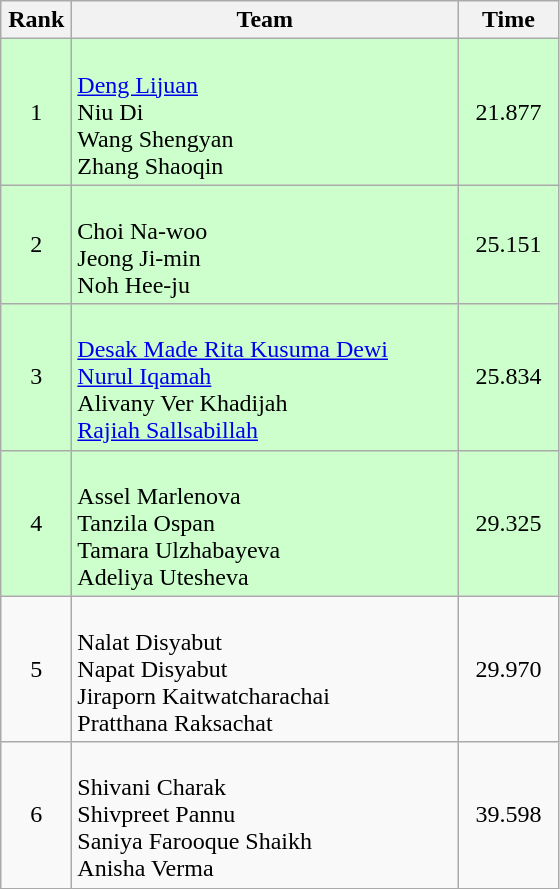<table class="wikitable" style="text-align:center">
<tr>
<th width=40>Rank</th>
<th width=250>Team</th>
<th width=60>Time</th>
</tr>
<tr bgcolor="ccffcc">
<td>1</td>
<td align=left><br><a href='#'>Deng Lijuan</a><br>Niu Di<br>Wang Shengyan<br>Zhang Shaoqin</td>
<td>21.877</td>
</tr>
<tr bgcolor="ccffcc">
<td>2</td>
<td align=left><br>Choi Na-woo<br>Jeong Ji-min<br>Noh Hee-ju</td>
<td>25.151</td>
</tr>
<tr bgcolor="ccffcc">
<td>3</td>
<td align=left><br><a href='#'>Desak Made Rita Kusuma Dewi</a><br><a href='#'>Nurul Iqamah</a><br>Alivany Ver Khadijah<br><a href='#'>Rajiah Sallsabillah</a></td>
<td>25.834</td>
</tr>
<tr bgcolor="ccffcc">
<td>4</td>
<td align=left><br>Assel Marlenova<br>Tanzila Ospan<br>Tamara Ulzhabayeva<br>Adeliya Utesheva</td>
<td>29.325</td>
</tr>
<tr>
<td>5</td>
<td align=left><br>Nalat Disyabut<br>Napat Disyabut<br>Jiraporn Kaitwatcharachai<br>Pratthana Raksachat</td>
<td>29.970</td>
</tr>
<tr>
<td>6</td>
<td align=left><br>Shivani Charak<br>Shivpreet Pannu<br>Saniya Farooque Shaikh<br>Anisha Verma</td>
<td>39.598</td>
</tr>
</table>
